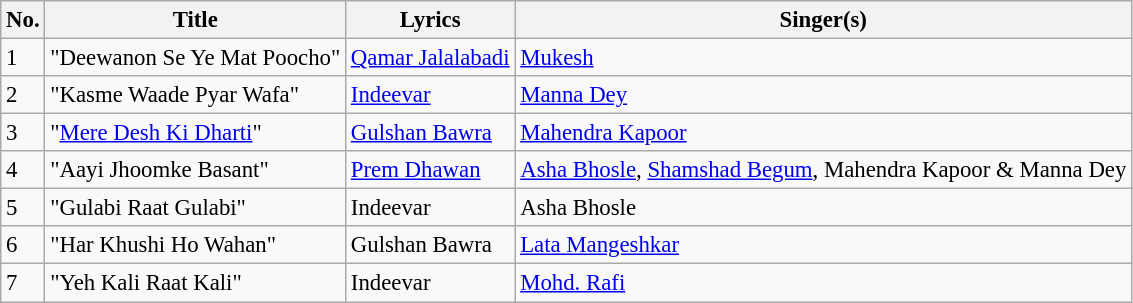<table class="wikitable" style="font-size:95%;">
<tr>
<th>No.</th>
<th>Title</th>
<th>Lyrics</th>
<th>Singer(s)</th>
</tr>
<tr>
<td>1</td>
<td>"Deewanon Se Ye Mat Poocho"</td>
<td><a href='#'>Qamar Jalalabadi</a></td>
<td><a href='#'>Mukesh</a></td>
</tr>
<tr>
<td>2</td>
<td>"Kasme Waade Pyar Wafa"</td>
<td><a href='#'>Indeevar</a></td>
<td><a href='#'>Manna Dey</a></td>
</tr>
<tr>
<td>3</td>
<td>"<a href='#'>Mere Desh Ki Dharti</a>"</td>
<td><a href='#'>Gulshan Bawra</a></td>
<td><a href='#'>Mahendra Kapoor</a></td>
</tr>
<tr>
<td>4</td>
<td>"Aayi Jhoomke Basant"</td>
<td><a href='#'>Prem Dhawan</a></td>
<td><a href='#'>Asha Bhosle</a>, <a href='#'>Shamshad Begum</a>, Mahendra Kapoor & Manna Dey</td>
</tr>
<tr>
<td>5</td>
<td>"Gulabi Raat Gulabi"</td>
<td>Indeevar</td>
<td>Asha Bhosle</td>
</tr>
<tr>
<td>6</td>
<td>"Har Khushi Ho Wahan"</td>
<td>Gulshan Bawra</td>
<td><a href='#'>Lata Mangeshkar</a></td>
</tr>
<tr>
<td>7</td>
<td>"Yeh Kali Raat Kali"</td>
<td>Indeevar</td>
<td><a href='#'>Mohd. Rafi</a></td>
</tr>
</table>
